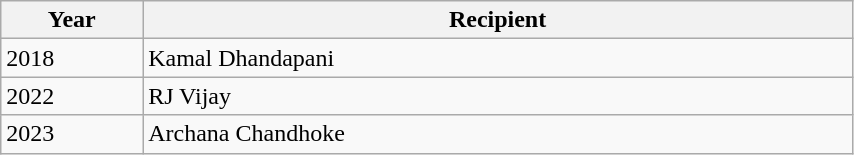<table class="wikitable" width="45%">
<tr>
<th style="width:10%;">Year</th>
<th style="width:50%;">Recipient</th>
</tr>
<tr>
<td>2018</td>
<td>Kamal Dhandapani</td>
</tr>
<tr>
<td>2022</td>
<td>RJ Vijay</td>
</tr>
<tr>
<td>2023</td>
<td>Archana Chandhoke</td>
</tr>
</table>
